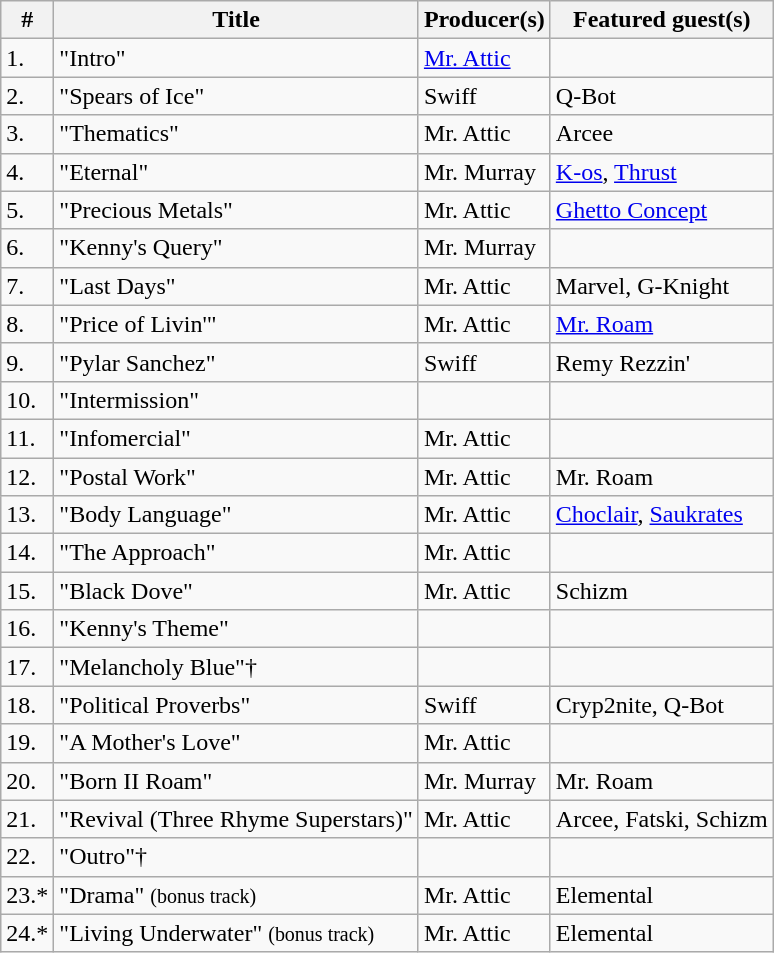<table class="wikitable">
<tr>
<th>#</th>
<th>Title</th>
<th>Producer(s)</th>
<th>Featured guest(s)</th>
</tr>
<tr>
<td>1.</td>
<td>"Intro"</td>
<td><a href='#'>Mr. Attic</a></td>
<td></td>
</tr>
<tr>
<td>2.</td>
<td>"Spears of Ice"</td>
<td>Swiff</td>
<td>Q-Bot</td>
</tr>
<tr>
<td>3.</td>
<td>"Thematics"</td>
<td>Mr. Attic</td>
<td>Arcee</td>
</tr>
<tr>
<td>4.</td>
<td>"Eternal"</td>
<td>Mr. Murray</td>
<td><a href='#'>K-os</a>, <a href='#'>Thrust</a></td>
</tr>
<tr>
<td>5.</td>
<td>"Precious Metals"</td>
<td>Mr. Attic</td>
<td><a href='#'>Ghetto Concept</a></td>
</tr>
<tr>
<td>6.</td>
<td>"Kenny's Query"</td>
<td>Mr. Murray</td>
<td></td>
</tr>
<tr>
<td>7.</td>
<td>"Last Days"</td>
<td>Mr. Attic</td>
<td>Marvel, G-Knight</td>
</tr>
<tr>
<td>8.</td>
<td>"Price of Livin'"</td>
<td>Mr. Attic</td>
<td><a href='#'>Mr. Roam</a></td>
</tr>
<tr>
<td>9.</td>
<td>"Pylar Sanchez"</td>
<td>Swiff</td>
<td>Remy Rezzin'</td>
</tr>
<tr>
<td>10.</td>
<td>"Intermission"</td>
<td></td>
<td></td>
</tr>
<tr>
<td>11.</td>
<td>"Infomercial"</td>
<td>Mr. Attic</td>
<td></td>
</tr>
<tr>
<td>12.</td>
<td>"Postal Work"</td>
<td>Mr. Attic</td>
<td>Mr. Roam</td>
</tr>
<tr>
<td>13.</td>
<td>"Body Language"</td>
<td>Mr. Attic</td>
<td><a href='#'>Choclair</a>, <a href='#'>Saukrates</a></td>
</tr>
<tr>
<td>14.</td>
<td>"The Approach"</td>
<td>Mr. Attic</td>
<td></td>
</tr>
<tr>
<td>15.</td>
<td>"Black Dove"</td>
<td>Mr. Attic</td>
<td>Schizm</td>
</tr>
<tr>
<td>16.</td>
<td>"Kenny's Theme"</td>
<td></td>
<td></td>
</tr>
<tr>
<td>17.</td>
<td>"Melancholy Blue"†</td>
<td></td>
<td></td>
</tr>
<tr>
<td>18.</td>
<td>"Political Proverbs"</td>
<td>Swiff</td>
<td>Cryp2nite, Q-Bot</td>
</tr>
<tr>
<td>19.</td>
<td>"A Mother's Love"</td>
<td>Mr. Attic</td>
<td></td>
</tr>
<tr>
<td>20.</td>
<td>"Born II Roam"</td>
<td>Mr. Murray</td>
<td>Mr. Roam</td>
</tr>
<tr>
<td>21.</td>
<td>"Revival (Three Rhyme Superstars)"</td>
<td>Mr. Attic</td>
<td>Arcee, Fatski, Schizm</td>
</tr>
<tr>
<td>22.</td>
<td>"Outro"†</td>
<td></td>
<td></td>
</tr>
<tr>
<td>23.*</td>
<td>"Drama" <small>(bonus track)</small></td>
<td>Mr. Attic</td>
<td>Elemental</td>
</tr>
<tr>
<td>24.*</td>
<td>"Living Underwater" <small>(bonus track)</small></td>
<td>Mr. Attic</td>
<td>Elemental</td>
</tr>
</table>
